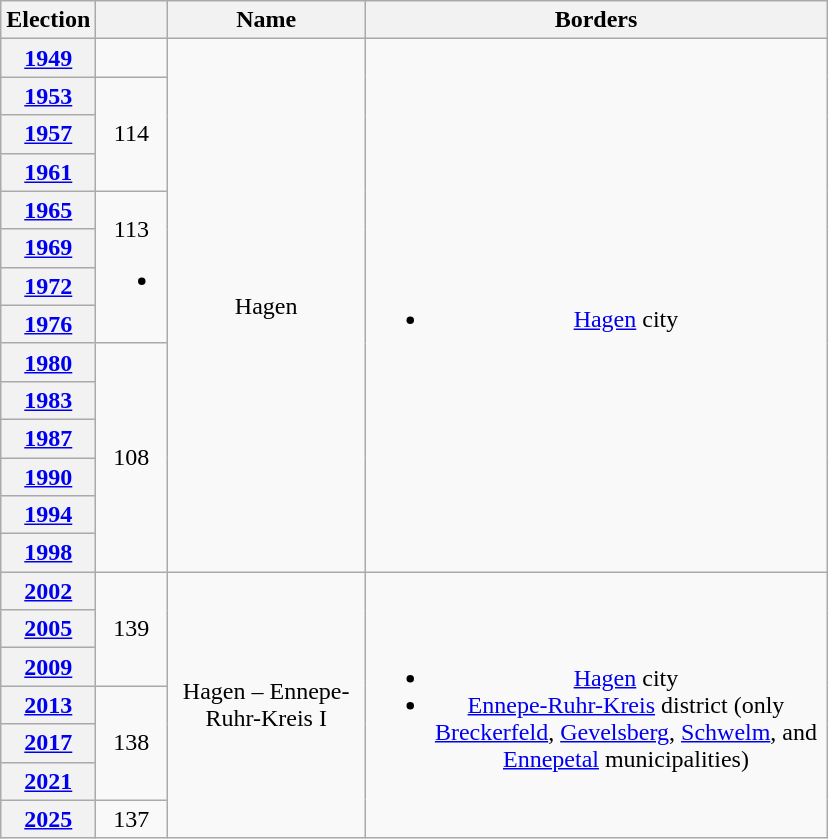<table class=wikitable style="text-align:center">
<tr>
<th>Election</th>
<th></th>
<th width=125px>Name</th>
<th width=300px>Borders</th>
</tr>
<tr>
<th><a href='#'>1949</a></th>
<td></td>
<td rowspan=14>Hagen</td>
<td rowspan=14><br><ul><li><a href='#'>Hagen</a> city</li></ul></td>
</tr>
<tr>
<th><a href='#'>1953</a></th>
<td rowspan=3>114</td>
</tr>
<tr>
<th><a href='#'>1957</a></th>
</tr>
<tr>
<th><a href='#'>1961</a></th>
</tr>
<tr>
<th><a href='#'>1965</a></th>
<td rowspan=4>113<br><ul><li></li></ul></td>
</tr>
<tr>
<th><a href='#'>1969</a></th>
</tr>
<tr>
<th><a href='#'>1972</a></th>
</tr>
<tr>
<th><a href='#'>1976</a></th>
</tr>
<tr>
<th><a href='#'>1980</a></th>
<td rowspan=6>108</td>
</tr>
<tr>
<th><a href='#'>1983</a></th>
</tr>
<tr>
<th><a href='#'>1987</a></th>
</tr>
<tr>
<th><a href='#'>1990</a></th>
</tr>
<tr>
<th><a href='#'>1994</a></th>
</tr>
<tr>
<th><a href='#'>1998</a></th>
</tr>
<tr>
<th><a href='#'>2002</a></th>
<td rowspan=3>139</td>
<td rowspan=7>Hagen – Ennepe-Ruhr-Kreis I</td>
<td rowspan=7><br><ul><li><a href='#'>Hagen</a> city</li><li><a href='#'>Ennepe-Ruhr-Kreis</a> district (only <a href='#'>Breckerfeld</a>, <a href='#'>Gevelsberg</a>, <a href='#'>Schwelm</a>, and <a href='#'>Ennepetal</a> municipalities)</li></ul></td>
</tr>
<tr>
<th><a href='#'>2005</a></th>
</tr>
<tr>
<th><a href='#'>2009</a></th>
</tr>
<tr>
<th><a href='#'>2013</a></th>
<td rowspan=3>138</td>
</tr>
<tr>
<th><a href='#'>2017</a></th>
</tr>
<tr>
<th><a href='#'>2021</a></th>
</tr>
<tr>
<th><a href='#'>2025</a></th>
<td>137</td>
</tr>
</table>
